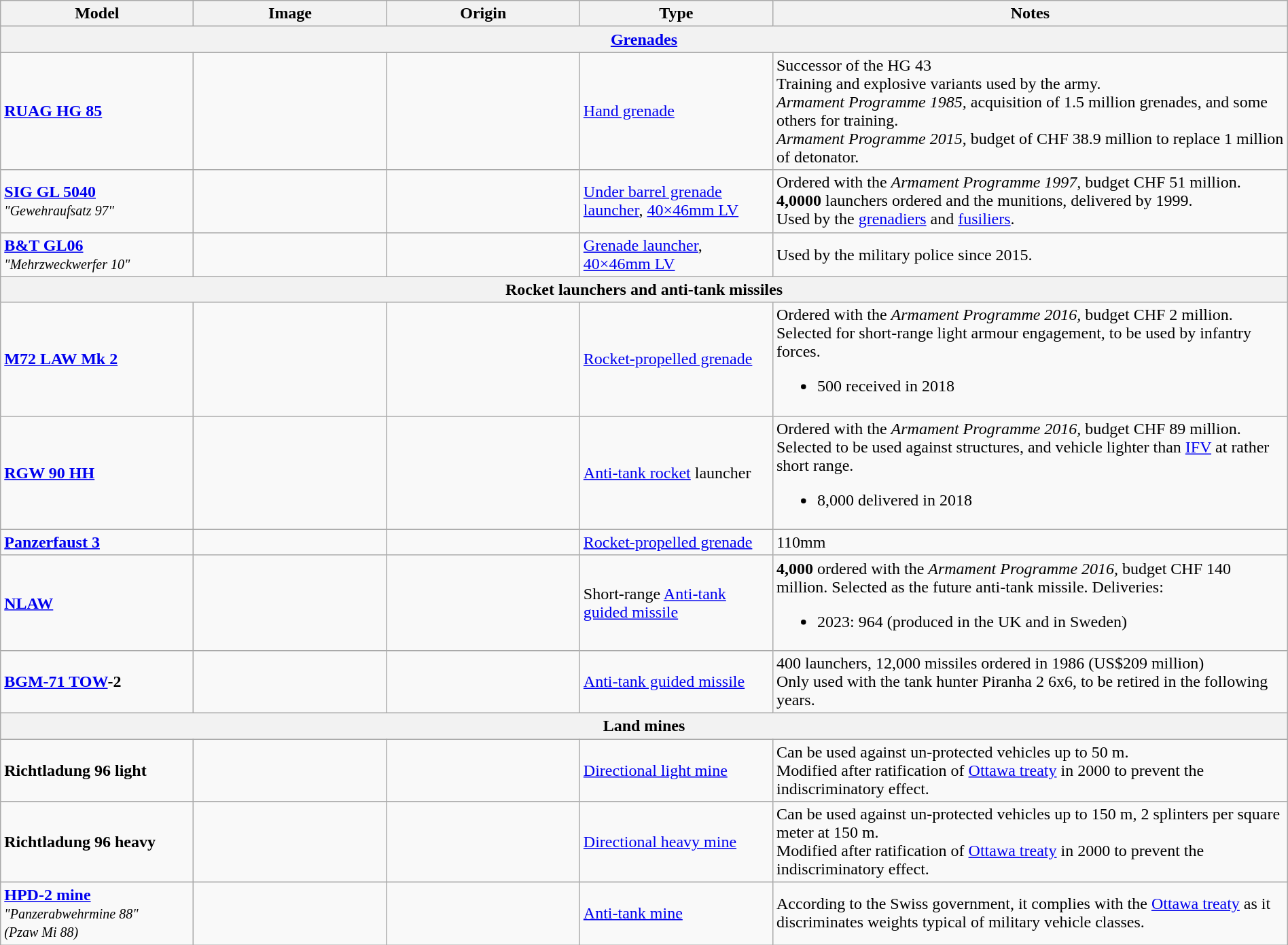<table class="wikitable" style="width:100%;">
<tr>
<th style="width:15%;">Model</th>
<th style="width:0;">Image</th>
<th style="width:15%;">Origin</th>
<th style="width:15%;">Type</th>
<th style="width:40%;">Notes</th>
</tr>
<tr>
<th colspan="5"><a href='#'>Grenades</a></th>
</tr>
<tr>
<td><strong><a href='#'>RUAG HG 85</a></strong></td>
<td></td>
<td><small></small></td>
<td><a href='#'>Hand grenade</a></td>
<td>Successor of the HG 43<br>Training and explosive variants used by the army.<br><em>Armament Programme 1985,</em> acquisition of 1.5 million grenades, and some others for training.<br><em>Armament Programme 2015</em>, budget of CHF 38.9 million to replace 1 million of detonator.</td>
</tr>
<tr>
<td><strong><a href='#'>SIG GL 5040</a></strong><br><em><small>"Gewehraufsatz 97"</small></em></td>
<td><br></td>
<td><small></small></td>
<td><a href='#'>Under barrel grenade launcher</a>, <a href='#'>40×46mm LV</a></td>
<td>Ordered with the <em>Armament Programme 1997,</em> budget CHF 51 million. <strong>4,0000</strong> launchers ordered and the munitions, delivered by 1999.<br>Used by the <a href='#'>grenadiers</a> and <a href='#'>fusiliers</a>.</td>
</tr>
<tr>
<td><strong><a href='#'>B&T GL06</a></strong><br><small><em>"Mehrzweckwerfer 10"</em></small></td>
<td></td>
<td><small></small></td>
<td><a href='#'>Grenade launcher</a>, <a href='#'>40×46mm LV</a></td>
<td>Used by the military police since 2015.</td>
</tr>
<tr>
<th colspan="5">Rocket launchers and anti-tank missiles</th>
</tr>
<tr>
<td><a href='#'><strong>M72 LAW Mk 2</strong></a></td>
<td></td>
<td><small></small><br><small></small></td>
<td><a href='#'>Rocket-propelled grenade</a></td>
<td>Ordered with the <em>Armament Programme 2016,</em> budget CHF 2 million. Selected for short-range light armour engagement, to be used by infantry forces.<br><ul><li>500 received in 2018</li></ul></td>
</tr>
<tr>
<td><a href='#'><strong>RGW 90 HH</strong></a></td>
<td></td>
<td><small></small><br><small></small><br><small></small></td>
<td><a href='#'>Anti-tank rocket</a> launcher</td>
<td>Ordered with the <em>Armament Programme 2016,</em> budget CHF 89 million.<br>Selected to be used against structures, and vehicle lighter than <a href='#'>IFV</a> at rather short range.<ul><li>8,000 delivered in 2018</li></ul></td>
</tr>
<tr>
<td><strong><a href='#'>Panzerfaust 3</a></strong></td>
<td></td>
<td><small></small></td>
<td><a href='#'>Rocket-propelled grenade</a></td>
<td>110mm </td>
</tr>
<tr>
<td><strong><a href='#'>NLAW</a></strong></td>
<td></td>
<td><small></small><br><small></small><br><small></small></td>
<td>Short-range <a href='#'>Anti-tank guided missile</a></td>
<td><strong>4,000</strong> ordered with the <em>Armament Programme 2016,</em> budget CHF 140 million. Selected as the future anti-tank missile. Deliveries:<br><ul><li>2023: 964 (produced in the UK and in Sweden)</li></ul></td>
</tr>
<tr>
<td><strong><a href='#'>BGM-71 TOW</a>-2</strong></td>
<td></td>
<td><small></small></td>
<td><a href='#'>Anti-tank guided missile</a></td>
<td>400 launchers, 12,000 missiles ordered in 1986 (US$209 million) <br>Only used with the tank hunter Piranha 2 6x6, to be retired in the following years.</td>
</tr>
<tr>
<th colspan="5">Land mines</th>
</tr>
<tr>
<td><strong>Richtladung 96 light</strong></td>
<td></td>
<td><small></small></td>
<td><a href='#'>Directional light mine</a></td>
<td>Can be used against un-protected vehicles up to 50 m.<br>Modified after ratification of <a href='#'>Ottawa treaty</a> in 2000 to prevent the indiscriminatory effect.</td>
</tr>
<tr>
<td><strong>Richtladung 96 heavy</strong></td>
<td></td>
<td><small></small></td>
<td><a href='#'>Directional heavy mine</a></td>
<td>Can be used against un-protected vehicles up to 150 m, 2 splinters per square meter at 150 m.<br>Modified after ratification of <a href='#'>Ottawa treaty</a> in 2000 to prevent the indiscriminatory effect.</td>
</tr>
<tr>
<td><a href='#'><strong>HPD-2 mine</strong></a><br><em><small>"Panzerabwehrmine 88" <br>(Pzaw Mi 88)</small></em></td>
<td></td>
<td><small></small></td>
<td><a href='#'>Anti-tank mine</a></td>
<td>According to the Swiss government, it complies with the <a href='#'>Ottawa treaty</a> as it discriminates weights typical of military vehicle classes.</td>
</tr>
</table>
